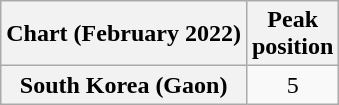<table class="wikitable plainrowheaders" style="text-align:center">
<tr>
<th scope="col">Chart (February 2022)</th>
<th scope="col">Peak<br>position</th>
</tr>
<tr>
<th scope="row">South Korea (Gaon)</th>
<td>5</td>
</tr>
</table>
